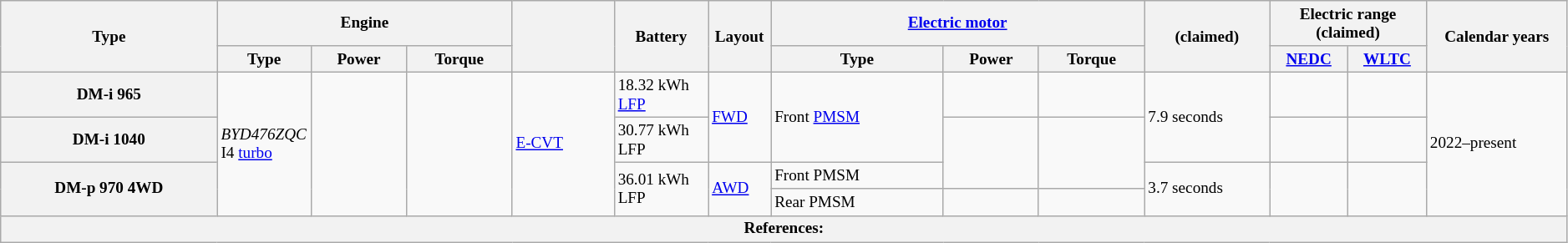<table class="wikitable" style="text-align:left; font-size:80%; width=">
<tr>
<th rowspan="2">Type</th>
<th colspan="3">Engine</th>
<th rowspan="2"></th>
<th rowspan="2" width="6%">Battery</th>
<th rowspan="2" width="4%">Layout</th>
<th colspan="3"><a href='#'>Electric motor</a></th>
<th rowspan="2" width="8%"> (claimed)</th>
<th colspan="2">Electric range (claimed)</th>
<th rowspan="2" width="9%">Calendar years</th>
</tr>
<tr>
<th width="6%">Type</th>
<th>Power</th>
<th>Torque</th>
<th>Type</th>
<th>Power</th>
<th>Torque</th>
<th width="5%"><a href='#'>NEDC</a></th>
<th width="5%"><a href='#'>WLTC</a></th>
</tr>
<tr>
<th>DM-i 965</th>
<td rowspan="4"><em>BYD476ZQC</em>  I4 <a href='#'>turbo</a></td>
<td rowspan="4"></td>
<td rowspan="4"></td>
<td rowspan="4"><a href='#'>E-CVT</a></td>
<td>18.32 kWh <a href='#'>LFP</a></td>
<td rowspan="2"><a href='#'>FWD</a></td>
<td rowspan="2">Front <a href='#'>PMSM</a></td>
<td></td>
<td></td>
<td rowspan="2">7.9 seconds</td>
<td></td>
<td></td>
<td rowspan="4">2022–present</td>
</tr>
<tr>
<th>DM-i 1040</th>
<td>30.77 kWh LFP</td>
<td rowspan="2"></td>
<td rowspan="2"></td>
<td></td>
<td></td>
</tr>
<tr>
<th rowspan="2">DM-p 970 4WD</th>
<td rowspan="2">36.01 kWh LFP</td>
<td rowspan="2"><a href='#'>AWD</a></td>
<td>Front PMSM</td>
<td rowspan="2">3.7 seconds</td>
<td rowspan="2"></td>
<td rowspan="2"></td>
</tr>
<tr>
<td>Rear PMSM</td>
<td></td>
<td></td>
</tr>
<tr>
<th colspan="14">References: </th>
</tr>
</table>
